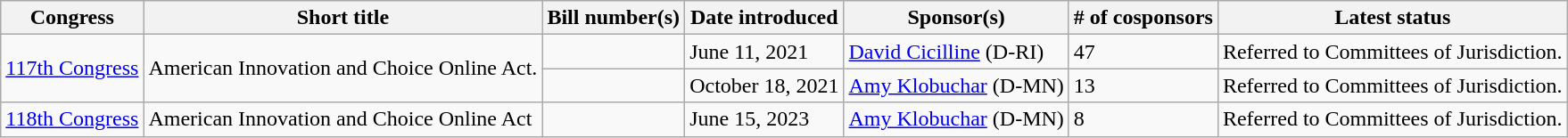<table class="wikitable">
<tr>
<th>Congress</th>
<th>Short title</th>
<th>Bill number(s)</th>
<th>Date introduced</th>
<th>Sponsor(s)</th>
<th># of cosponsors</th>
<th>Latest status</th>
</tr>
<tr>
<td rowspan="2"><a href='#'>117th Congress</a></td>
<td rowspan="2">American Innovation and Choice Online Act.</td>
<td></td>
<td>June 11, 2021</td>
<td><a href='#'>David Cicilline</a> (D-RI)</td>
<td>47</td>
<td>Referred to Committees of Jurisdiction.</td>
</tr>
<tr>
<td></td>
<td>October 18, 2021</td>
<td><a href='#'>Amy Klobuchar</a> (D-MN)</td>
<td>13</td>
<td>Referred to Committees of Jurisdiction.</td>
</tr>
<tr>
<td><a href='#'>118th Congress</a></td>
<td>American Innovation and Choice Online Act</td>
<td></td>
<td>June 15, 2023</td>
<td><a href='#'>Amy Klobuchar</a> (D-MN)</td>
<td>8</td>
<td>Referred to Committees of Jurisdiction.</td>
</tr>
</table>
